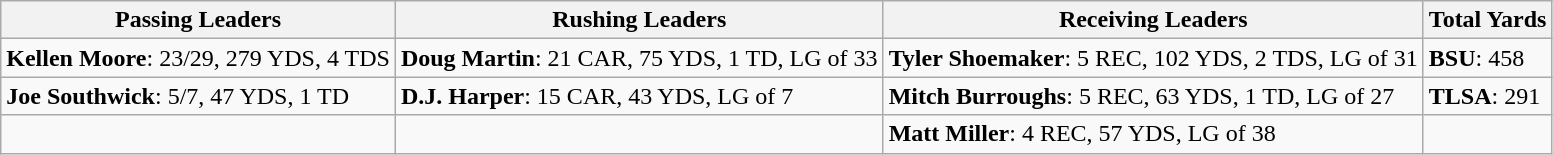<table class="wikitable">
<tr>
<th>Passing Leaders</th>
<th>Rushing Leaders</th>
<th>Receiving Leaders</th>
<th>Total Yards</th>
</tr>
<tr>
<td><strong>Kellen Moore</strong>: 23/29, 279 YDS, 4 TDS</td>
<td><strong>Doug Martin</strong>: 21 CAR, 75 YDS, 1 TD, LG of 33</td>
<td><strong>Tyler Shoemaker</strong>: 5 REC, 102 YDS, 2 TDS, LG of 31</td>
<td><strong>BSU</strong>: 458</td>
</tr>
<tr>
<td><strong>Joe Southwick</strong>: 5/7, 47 YDS, 1 TD</td>
<td><strong>D.J. Harper</strong>: 15 CAR, 43 YDS, LG of 7</td>
<td><strong>Mitch Burroughs</strong>: 5 REC, 63 YDS, 1 TD, LG of 27</td>
<td><strong>TLSA</strong>: 291</td>
</tr>
<tr>
<td></td>
<td></td>
<td><strong>Matt Miller</strong>: 4 REC, 57 YDS, LG of 38</td>
<td></td>
</tr>
</table>
